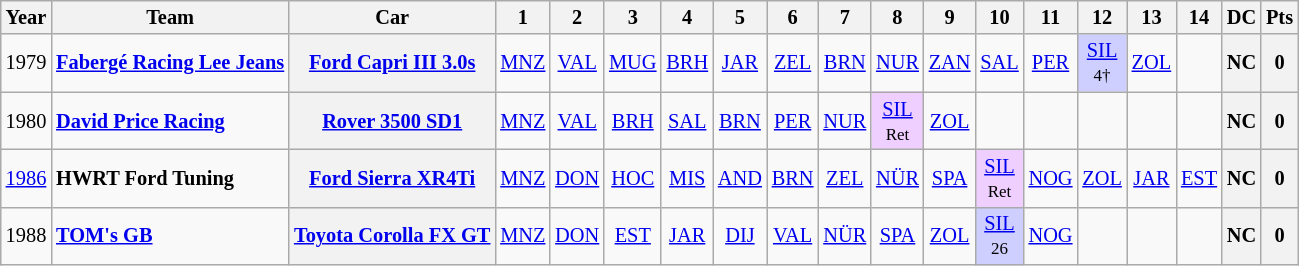<table class="wikitable" style="text-align:center; font-size:85%">
<tr>
<th>Year</th>
<th>Team</th>
<th>Car</th>
<th>1</th>
<th>2</th>
<th>3</th>
<th>4</th>
<th>5</th>
<th>6</th>
<th>7</th>
<th>8</th>
<th>9</th>
<th>10</th>
<th>11</th>
<th>12</th>
<th>13</th>
<th>14</th>
<th>DC</th>
<th>Pts</th>
</tr>
<tr>
<td>1979</td>
<td align="left" nowrap> <strong><a href='#'>Fabergé Racing Lee Jeans</a></strong></td>
<th nowrap><a href='#'>Ford Capri III 3.0s</a></th>
<td><a href='#'>MNZ</a></td>
<td><a href='#'>VAL</a></td>
<td><a href='#'>MUG</a></td>
<td><a href='#'>BRH</a></td>
<td><a href='#'>JAR</a></td>
<td><a href='#'>ZEL</a></td>
<td><a href='#'>BRN</a></td>
<td><a href='#'>NUR</a></td>
<td><a href='#'>ZAN</a></td>
<td><a href='#'>SAL</a></td>
<td><a href='#'>PER</a></td>
<td style="background:#CFCFFF;"><a href='#'>SIL</a><br><small>4†</small></td>
<td><a href='#'>ZOL</a></td>
<td></td>
<th>NC</th>
<th>0</th>
</tr>
<tr>
<td>1980</td>
<td align="left" nowrap> <strong><a href='#'>David Price Racing</a></strong></td>
<th nowrap><a href='#'>Rover 3500 SD1</a></th>
<td><a href='#'>MNZ</a></td>
<td><a href='#'>VAL</a></td>
<td><a href='#'>BRH</a></td>
<td><a href='#'>SAL</a></td>
<td><a href='#'>BRN</a></td>
<td><a href='#'>PER</a></td>
<td><a href='#'>NUR</a></td>
<td style="background:#EFCFFF;"><a href='#'>SIL</a><br><small>Ret</small></td>
<td><a href='#'>ZOL</a></td>
<td></td>
<td></td>
<td></td>
<td></td>
<td></td>
<th>NC</th>
<th>0</th>
</tr>
<tr>
<td><a href='#'>1986</a></td>
<td align="left" nowrap> <strong>HWRT Ford Tuning</strong></td>
<th nowrap><a href='#'>Ford Sierra XR4Ti</a></th>
<td><a href='#'>MNZ</a></td>
<td><a href='#'>DON</a></td>
<td><a href='#'>HOC</a></td>
<td><a href='#'>MIS</a></td>
<td><a href='#'>AND</a></td>
<td><a href='#'>BRN</a></td>
<td><a href='#'>ZEL</a></td>
<td><a href='#'>NÜR</a></td>
<td><a href='#'>SPA</a></td>
<td style="background:#EFCFFF;"><a href='#'>SIL</a><br><small>Ret</small></td>
<td><a href='#'>NOG</a></td>
<td><a href='#'>ZOL</a></td>
<td><a href='#'>JAR</a></td>
<td><a href='#'>EST</a></td>
<th>NC</th>
<th>0</th>
</tr>
<tr>
<td>1988</td>
<td align="left" nowrap> <a href='#'><strong>TOM's GB</strong></a></td>
<th nowrap><a href='#'>Toyota Corolla FX GT</a></th>
<td><a href='#'>MNZ</a></td>
<td><a href='#'>DON</a></td>
<td><a href='#'>EST</a></td>
<td><a href='#'>JAR</a></td>
<td><a href='#'>DIJ</a></td>
<td><a href='#'>VAL</a></td>
<td><a href='#'>NÜR</a></td>
<td><a href='#'>SPA</a></td>
<td><a href='#'>ZOL</a></td>
<td style="background:#CFCFFF;"><a href='#'>SIL</a><br><small>26</small></td>
<td><a href='#'>NOG</a></td>
<td></td>
<td></td>
<td></td>
<th>NC</th>
<th>0</th>
</tr>
</table>
